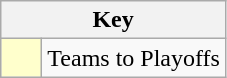<table class="wikitable" style="text-align: center;">
<tr>
<th colspan=2>Key</th>
</tr>
<tr>
<td style="background:#ffffcc; width:20px;"></td>
<td align=left>Teams to Playoffs</td>
</tr>
</table>
